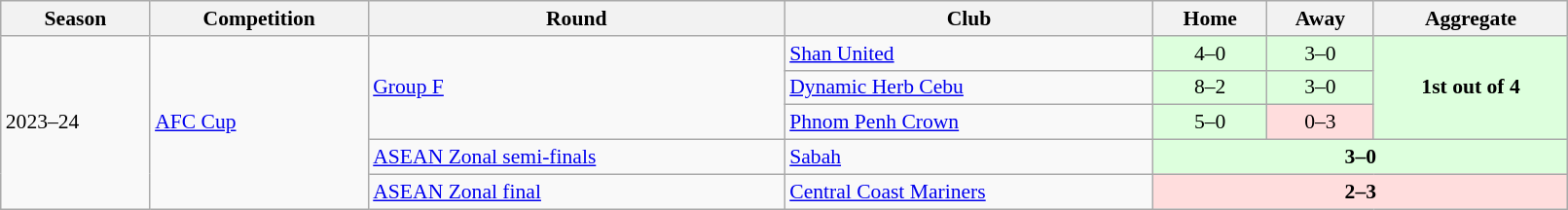<table class="wikitable" style="font-size:90%; width:85%;" ;>
<tr>
<th>Season</th>
<th>Competition</th>
<th>Round</th>
<th>Club</th>
<th>Home</th>
<th>Away</th>
<th>Aggregate</th>
</tr>
<tr>
<td rowspan="5">2023–24</td>
<td rowspan="5"><a href='#'>AFC Cup</a></td>
<td rowspan="3"><a href='#'>Group F</a></td>
<td> <a href='#'>Shan United</a></td>
<td style="text-align:center; background:#dfd;">4–0</td>
<td style="text-align:center; background:#dfd;">3–0</td>
<td rowspan="3" style="text-align:center; background:#dfd;"><strong>1st out of 4</strong></td>
</tr>
<tr>
<td> <a href='#'>Dynamic Herb Cebu</a></td>
<td style="text-align:center; background:#dfd;">8–2</td>
<td style="text-align:center; background:#dfd;">3–0</td>
</tr>
<tr>
<td> <a href='#'>Phnom Penh Crown</a></td>
<td style="text-align:center; background:#dfd;">5–0</td>
<td style="text-align:center; background:#fdd;">0–3</td>
</tr>
<tr>
<td><a href='#'>ASEAN Zonal semi-finals</a></td>
<td> <a href='#'>Sabah</a></td>
<td colspan="3" style="text-align:center; background:#dfd;"><strong>3–0</strong></td>
</tr>
<tr>
<td><a href='#'>ASEAN Zonal final</a></td>
<td> <a href='#'>Central Coast Mariners</a></td>
<td colspan="3" style="text-align:center; background:#fdd;"><strong>2–3 </strong></td>
</tr>
</table>
